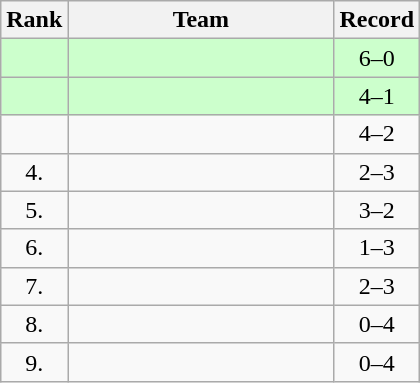<table class=wikitable style="text-align:center;">
<tr>
<th>Rank</th>
<th width=170>Team</th>
<th>Record</th>
</tr>
<tr bgcolor="#ccffcc">
<td></td>
<td align=left></td>
<td>6–0</td>
</tr>
<tr bgcolor="#ccffcc">
<td></td>
<td align=left></td>
<td>4–1</td>
</tr>
<tr>
<td></td>
<td align=left></td>
<td>4–2</td>
</tr>
<tr>
<td>4.</td>
<td align=left></td>
<td>2–3</td>
</tr>
<tr>
<td>5.</td>
<td align=left></td>
<td>3–2</td>
</tr>
<tr>
<td>6.</td>
<td align=left></td>
<td>1–3</td>
</tr>
<tr>
<td>7.</td>
<td align=left></td>
<td>2–3</td>
</tr>
<tr>
<td>8.</td>
<td align=left></td>
<td>0–4</td>
</tr>
<tr>
<td>9.</td>
<td align=left></td>
<td>0–4</td>
</tr>
</table>
